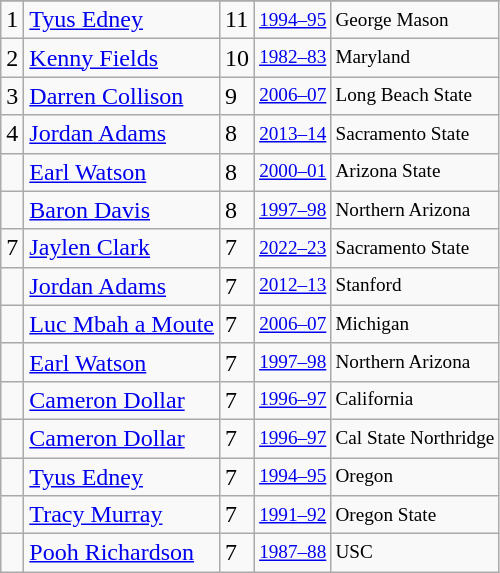<table class="wikitable">
<tr>
</tr>
<tr>
<td>1</td>
<td><a href='#'>Tyus Edney</a></td>
<td>11</td>
<td style="font-size:80%;"><a href='#'>1994–95</a></td>
<td style="font-size:80%;">George Mason</td>
</tr>
<tr>
<td>2</td>
<td><a href='#'>Kenny Fields</a></td>
<td>10</td>
<td style="font-size:80%;"><a href='#'>1982–83</a></td>
<td style="font-size:80%;">Maryland</td>
</tr>
<tr>
<td>3</td>
<td><a href='#'>Darren Collison</a></td>
<td>9</td>
<td style="font-size:80%;"><a href='#'>2006–07</a></td>
<td style="font-size:80%;">Long Beach State</td>
</tr>
<tr>
<td>4</td>
<td><a href='#'>Jordan Adams</a></td>
<td>8</td>
<td style="font-size:80%;"><a href='#'>2013–14</a></td>
<td style="font-size:80%;">Sacramento State</td>
</tr>
<tr>
<td></td>
<td><a href='#'>Earl Watson</a></td>
<td>8</td>
<td style="font-size:80%;"><a href='#'>2000–01</a></td>
<td style="font-size:80%;">Arizona State</td>
</tr>
<tr>
<td></td>
<td><a href='#'>Baron Davis</a></td>
<td>8</td>
<td style="font-size:80%;"><a href='#'>1997–98</a></td>
<td style="font-size:80%;">Northern Arizona</td>
</tr>
<tr>
<td>7</td>
<td><a href='#'>Jaylen Clark</a></td>
<td>7</td>
<td style="font-size:80%;"><a href='#'>2022–23</a></td>
<td style="font-size:80%;">Sacramento State</td>
</tr>
<tr>
<td></td>
<td><a href='#'>Jordan Adams</a></td>
<td>7</td>
<td style="font-size:80%;"><a href='#'>2012–13</a></td>
<td style="font-size:80%;">Stanford</td>
</tr>
<tr>
<td></td>
<td><a href='#'>Luc Mbah a Moute</a></td>
<td>7</td>
<td style="font-size:80%;"><a href='#'>2006–07</a></td>
<td style="font-size:80%;">Michigan</td>
</tr>
<tr>
<td></td>
<td><a href='#'>Earl Watson</a></td>
<td>7</td>
<td style="font-size:80%;"><a href='#'>1997–98</a></td>
<td style="font-size:80%;">Northern Arizona</td>
</tr>
<tr>
<td></td>
<td><a href='#'>Cameron Dollar</a></td>
<td>7</td>
<td style="font-size:80%;"><a href='#'>1996–97</a></td>
<td style="font-size:80%;">California</td>
</tr>
<tr>
<td></td>
<td><a href='#'>Cameron Dollar</a></td>
<td>7</td>
<td style="font-size:80%;"><a href='#'>1996–97</a></td>
<td style="font-size:80%;">Cal State Northridge</td>
</tr>
<tr>
<td></td>
<td><a href='#'>Tyus Edney</a></td>
<td>7</td>
<td style="font-size:80%;"><a href='#'>1994–95</a></td>
<td style="font-size:80%;">Oregon</td>
</tr>
<tr>
<td></td>
<td><a href='#'>Tracy Murray</a></td>
<td>7</td>
<td style="font-size:80%;"><a href='#'>1991–92</a></td>
<td style="font-size:80%;">Oregon State</td>
</tr>
<tr>
<td></td>
<td><a href='#'>Pooh Richardson</a></td>
<td>7</td>
<td style="font-size:80%;"><a href='#'>1987–88</a></td>
<td style="font-size:80%;">USC</td>
</tr>
</table>
